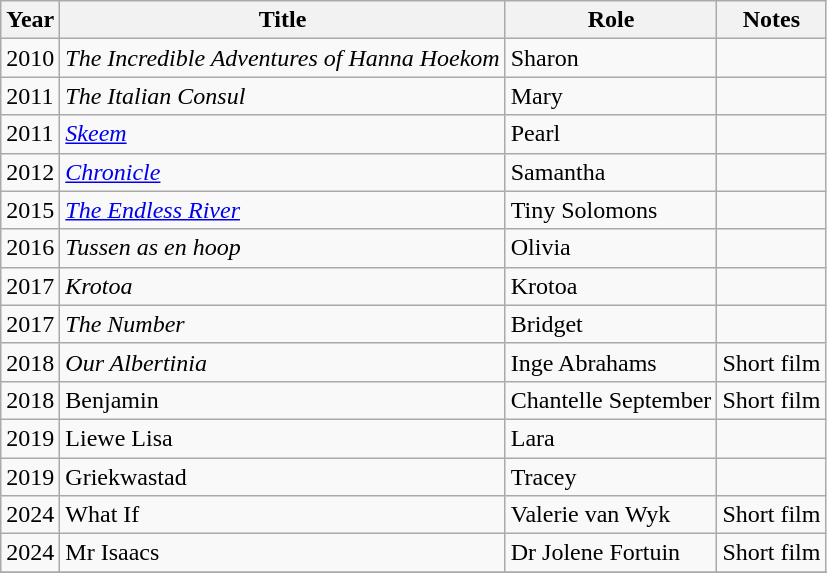<table class="wikitable sortable">
<tr>
<th>Year</th>
<th>Title</th>
<th>Role</th>
<th class="unsortable">Notes</th>
</tr>
<tr>
<td>2010</td>
<td><em>The Incredible Adventures of Hanna Hoekom</em></td>
<td>Sharon</td>
<td></td>
</tr>
<tr>
<td>2011</td>
<td><em>The Italian Consul</em></td>
<td>Mary</td>
<td></td>
</tr>
<tr>
<td>2011</td>
<td><em><a href='#'>Skeem</a></em></td>
<td>Pearl</td>
<td></td>
</tr>
<tr>
<td>2012</td>
<td><em><a href='#'>Chronicle</a></em></td>
<td>Samantha</td>
<td></td>
</tr>
<tr>
<td>2015</td>
<td><em><a href='#'>The Endless River</a></em></td>
<td>Tiny Solomons</td>
<td></td>
</tr>
<tr>
<td>2016</td>
<td><em>Tussen as en hoop</em></td>
<td>Olivia</td>
<td></td>
</tr>
<tr>
<td>2017</td>
<td><em>Krotoa</em></td>
<td>Krotoa</td>
<td></td>
</tr>
<tr>
<td>2017</td>
<td><em>The Number</em></td>
<td>Bridget</td>
<td></td>
</tr>
<tr>
<td>2018</td>
<td><em>Our Albertinia</td>
<td>Inge Abrahams</td>
<td>Short film</td>
</tr>
<tr>
<td>2018</td>
<td></em>Benjamin<em></td>
<td>Chantelle September</td>
<td>Short film</td>
</tr>
<tr>
<td>2019</td>
<td></em>Liewe Lisa<em></td>
<td>Lara</td>
<td></td>
</tr>
<tr>
<td>2019</td>
<td></em>Griekwastad<em></td>
<td>Tracey</td>
<td></td>
</tr>
<tr>
<td>2024</td>
<td></em>What If<em></td>
<td>Valerie van Wyk</td>
<td>Short film</td>
</tr>
<tr>
<td>2024</td>
<td></em>Mr Isaacs<em></td>
<td>Dr Jolene Fortuin</td>
<td>Short film</td>
</tr>
<tr>
</tr>
</table>
